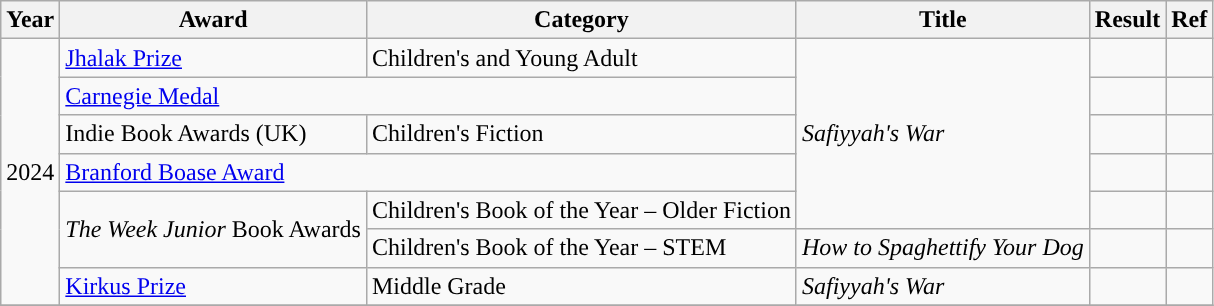<table class="wikitable sortable">
<tr>
<th>Year</th>
<th>Award</th>
<th>Category</th>
<th>Title</th>
<th>Result</th>
<th>Ref</th>
</tr>
<tr>
<td rowspan="7">2024</td>
<td><a href='#'>Jhalak Prize</a></td>
<td>Children's and Young Adult</td>
<td rowspan="5"><em>Safiyyah's War</em></td>
<td></td>
<td></td>
</tr>
<tr>
<td colspan="2"><a href='#'>Carnegie Medal</a></td>
<td></td>
<td></td>
</tr>
<tr>
<td>Indie Book Awards (UK)</td>
<td>Children's Fiction</td>
<td></td>
<td></td>
</tr>
<tr>
<td colspan="2"><a href='#'>Branford Boase Award</a></td>
<td></td>
<td></td>
</tr>
<tr>
<td rowspan="2"><em>The Week Junior</em> Book Awards</td>
<td>Children's Book of the Year – Older Fiction</td>
<td></td>
<td></td>
</tr>
<tr>
<td>Children's Book of the Year – STEM</td>
<td><em>How to Spaghettify Your Dog</em></td>
<td></td>
<td></td>
</tr>
<tr>
<td><a href='#'>Kirkus Prize</a></td>
<td>Middle Grade</td>
<td><em>Safiyyah's War</em></td>
<td></td>
<td></td>
</tr>
<tr>
</tr>
</table>
